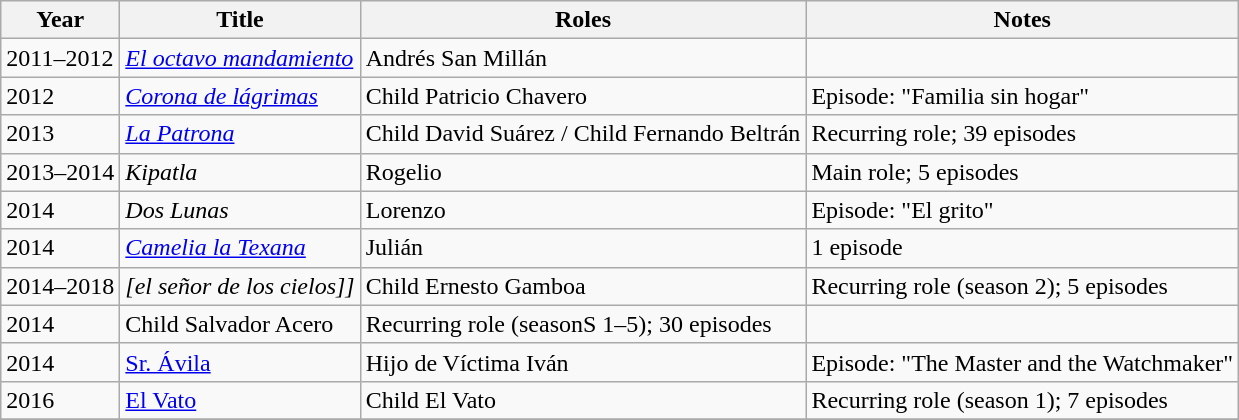<table class="wikitable sortable">
<tr>
<th>Year</th>
<th>Title</th>
<th>Roles</th>
<th>Notes</th>
</tr>
<tr>
<td>2011–2012</td>
<td><em><a href='#'>El octavo mandamiento</a></em></td>
<td>Andrés San Millán</td>
<td></td>
</tr>
<tr>
<td>2012</td>
<td><em><a href='#'>Corona de lágrimas</a></em></td>
<td>Child Patricio Chavero</td>
<td>Episode: "Familia sin hogar"</td>
</tr>
<tr>
<td>2013</td>
<td><em><a href='#'>La Patrona</a></em></td>
<td>Child David Suárez / Child Fernando Beltrán</td>
<td>Recurring role; 39 episodes</td>
</tr>
<tr>
<td>2013–2014</td>
<td><em>Kipatla</em></td>
<td>Rogelio</td>
<td>Main role; 5 episodes</td>
</tr>
<tr>
<td>2014</td>
<td><em>Dos Lunas</em></td>
<td>Lorenzo</td>
<td>Episode: "El grito"</td>
</tr>
<tr>
<td>2014</td>
<td><em><a href='#'>Camelia la Texana</a></em></td>
<td>Julián</td>
<td>1 episode</td>
</tr>
<tr>
<td>2014–2018</td>
<td><em>[el señor de los cielos]]</td>
<td>Child Ernesto Gamboa</td>
<td>Recurring role (season 2); 5 episodes</td>
</tr>
<tr>
<td>2014<br></td>
<td>Child Salvador Acero</td>
<td>Recurring role (seasonS 1–5); 30 episodes</td>
</tr>
<tr>
<td>2014</td>
<td></em><a href='#'>Sr. Ávila</a><em></td>
<td>Hijo de Víctima Iván</td>
<td>Episode: "The Master and the Watchmaker"</td>
</tr>
<tr>
<td>2016</td>
<td></em><a href='#'>El Vato</a><em></td>
<td>Child El Vato</td>
<td>Recurring role (season 1); 7 episodes</td>
</tr>
<tr>
</tr>
</table>
